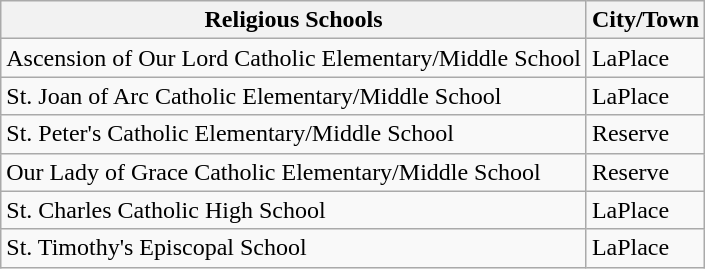<table class="wikitable">
<tr>
<th>Religious Schools</th>
<th>City/Town</th>
</tr>
<tr>
<td>Ascension of Our Lord Catholic Elementary/Middle School</td>
<td>LaPlace</td>
</tr>
<tr>
<td>St. Joan of Arc Catholic Elementary/Middle School</td>
<td>LaPlace</td>
</tr>
<tr>
<td>St. Peter's Catholic Elementary/Middle School</td>
<td>Reserve</td>
</tr>
<tr>
<td>Our Lady of Grace Catholic Elementary/Middle School</td>
<td>Reserve</td>
</tr>
<tr>
<td>St. Charles Catholic High School</td>
<td>LaPlace</td>
</tr>
<tr>
<td>St. Timothy's Episcopal School</td>
<td>LaPlace</td>
</tr>
</table>
